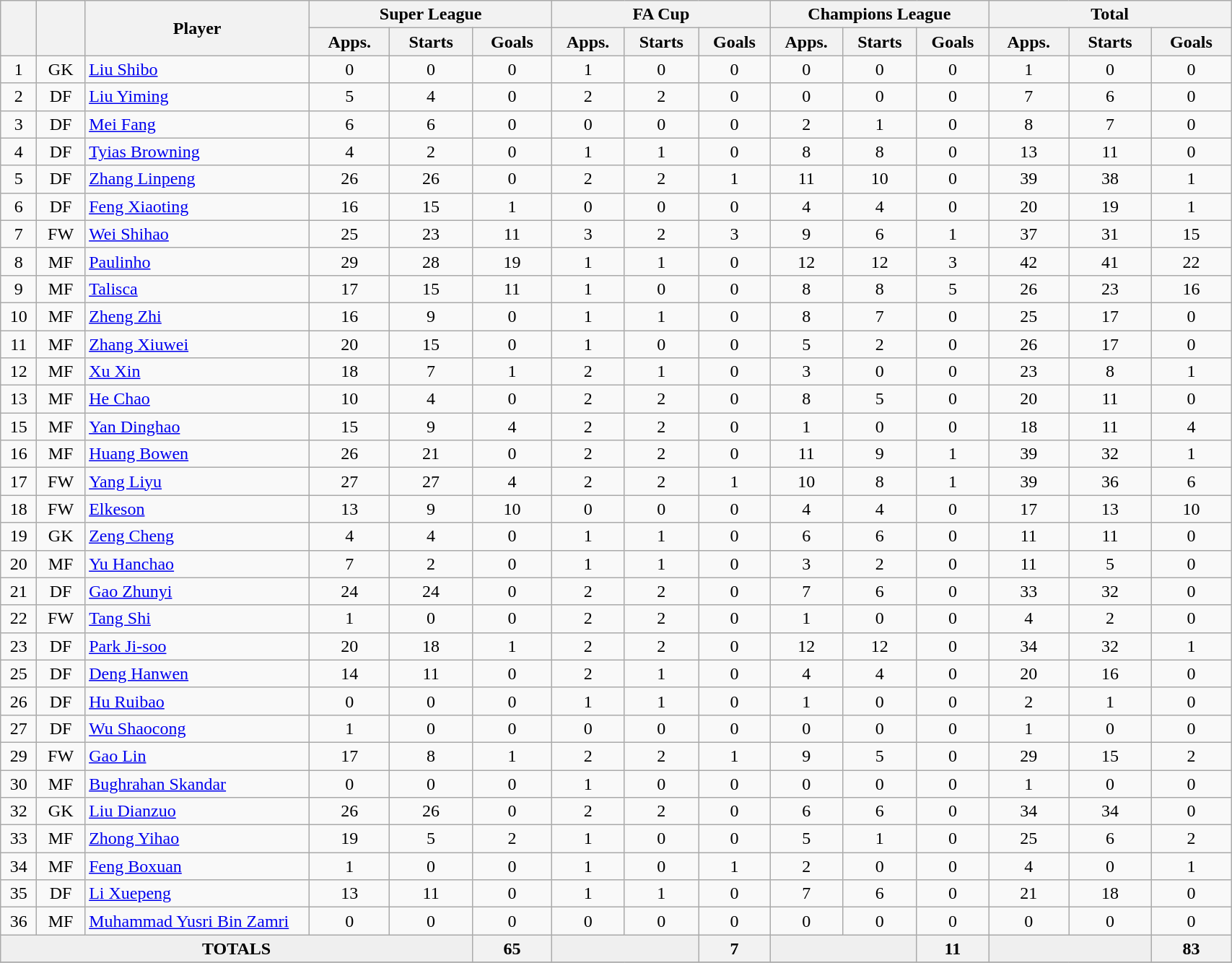<table class="wikitable" style="text-align:center" width=90%>
<tr>
<th rowspan=2></th>
<th rowspan=2></th>
<th rowspan=2 width="200">Player</th>
<th colspan=3 width="150">Super League</th>
<th colspan=3 width="105">FA Cup</th>
<th colspan=3 width="105">Champions League</th>
<th colspan=3 width="150">Total</th>
</tr>
<tr>
<th>Apps.</th>
<th>Starts</th>
<th>Goals</th>
<th>Apps.</th>
<th>Starts</th>
<th>Goals</th>
<th>Apps.</th>
<th>Starts</th>
<th>Goals</th>
<th>Apps.</th>
<th>Starts</th>
<th>Goals</th>
</tr>
<tr>
<td>1</td>
<td>GK</td>
<td align="left"> <a href='#'>Liu Shibo</a></td>
<td>0</td>
<td>0</td>
<td>0</td>
<td>1</td>
<td>0</td>
<td>0</td>
<td>0</td>
<td>0</td>
<td>0</td>
<td>1</td>
<td>0</td>
<td>0</td>
</tr>
<tr>
<td>2</td>
<td>DF</td>
<td align="left"> <a href='#'>Liu Yiming</a></td>
<td>5</td>
<td>4</td>
<td>0</td>
<td>2</td>
<td>2</td>
<td>0</td>
<td>0</td>
<td>0</td>
<td>0</td>
<td>7</td>
<td>6</td>
<td>0</td>
</tr>
<tr>
<td>3</td>
<td>DF</td>
<td align="left"> <a href='#'>Mei Fang</a></td>
<td>6</td>
<td>6</td>
<td>0</td>
<td>0</td>
<td>0</td>
<td>0</td>
<td>2</td>
<td>1</td>
<td>0</td>
<td>8</td>
<td>7</td>
<td>0</td>
</tr>
<tr>
<td>4</td>
<td>DF</td>
<td align="left"> <a href='#'>Tyias Browning</a></td>
<td>4</td>
<td>2</td>
<td>0</td>
<td>1</td>
<td>1</td>
<td>0</td>
<td>8</td>
<td>8</td>
<td>0</td>
<td>13</td>
<td>11</td>
<td>0</td>
</tr>
<tr>
<td>5</td>
<td>DF</td>
<td align="left"> <a href='#'>Zhang Linpeng</a></td>
<td>26</td>
<td>26</td>
<td>0</td>
<td>2</td>
<td>2</td>
<td>1</td>
<td>11</td>
<td>10</td>
<td>0</td>
<td>39</td>
<td>38</td>
<td>1</td>
</tr>
<tr>
<td>6</td>
<td>DF</td>
<td align="left"> <a href='#'>Feng Xiaoting</a></td>
<td>16</td>
<td>15</td>
<td>1</td>
<td>0</td>
<td>0</td>
<td>0</td>
<td>4</td>
<td>4</td>
<td>0</td>
<td>20</td>
<td>19</td>
<td>1</td>
</tr>
<tr>
<td>7</td>
<td>FW</td>
<td align="left"> <a href='#'>Wei Shihao</a></td>
<td>25</td>
<td>23</td>
<td>11</td>
<td>3</td>
<td>2</td>
<td>3</td>
<td>9</td>
<td>6</td>
<td>1</td>
<td>37</td>
<td>31</td>
<td>15</td>
</tr>
<tr>
<td>8</td>
<td>MF</td>
<td align="left"> <a href='#'>Paulinho</a></td>
<td>29</td>
<td>28</td>
<td>19</td>
<td>1</td>
<td>1</td>
<td>0</td>
<td>12</td>
<td>12</td>
<td>3</td>
<td>42</td>
<td>41</td>
<td>22</td>
</tr>
<tr>
<td>9</td>
<td>MF</td>
<td align="left"> <a href='#'>Talisca</a></td>
<td>17</td>
<td>15</td>
<td>11</td>
<td>1</td>
<td>0</td>
<td>0</td>
<td>8</td>
<td>8</td>
<td>5</td>
<td>26</td>
<td>23</td>
<td>16</td>
</tr>
<tr>
<td>10</td>
<td>MF</td>
<td align="left"> <a href='#'>Zheng Zhi</a></td>
<td>16</td>
<td>9</td>
<td>0</td>
<td>1</td>
<td>1</td>
<td>0</td>
<td>8</td>
<td>7</td>
<td>0</td>
<td>25</td>
<td>17</td>
<td>0</td>
</tr>
<tr>
<td>11</td>
<td>MF</td>
<td align="left"> <a href='#'>Zhang Xiuwei</a></td>
<td>20</td>
<td>15</td>
<td>0</td>
<td>1</td>
<td>0</td>
<td>0</td>
<td>5</td>
<td>2</td>
<td>0</td>
<td>26</td>
<td>17</td>
<td>0</td>
</tr>
<tr>
<td>12</td>
<td>MF</td>
<td align="left"> <a href='#'>Xu Xin</a></td>
<td>18</td>
<td>7</td>
<td>1</td>
<td>2</td>
<td>1</td>
<td>0</td>
<td>3</td>
<td>0</td>
<td>0</td>
<td>23</td>
<td>8</td>
<td>1</td>
</tr>
<tr>
<td>13</td>
<td>MF</td>
<td align="left"> <a href='#'>He Chao</a></td>
<td>10</td>
<td>4</td>
<td>0</td>
<td>2</td>
<td>2</td>
<td>0</td>
<td>8</td>
<td>5</td>
<td>0</td>
<td>20</td>
<td>11</td>
<td>0</td>
</tr>
<tr>
<td>15</td>
<td>MF</td>
<td align="left"> <a href='#'>Yan Dinghao</a></td>
<td>15</td>
<td>9</td>
<td>4</td>
<td>2</td>
<td>2</td>
<td>0</td>
<td>1</td>
<td>0</td>
<td>0</td>
<td>18</td>
<td>11</td>
<td>4</td>
</tr>
<tr>
<td>16</td>
<td>MF</td>
<td align="left"> <a href='#'>Huang Bowen</a></td>
<td>26</td>
<td>21</td>
<td>0</td>
<td>2</td>
<td>2</td>
<td>0</td>
<td>11</td>
<td>9</td>
<td>1</td>
<td>39</td>
<td>32</td>
<td>1</td>
</tr>
<tr>
<td>17</td>
<td>FW</td>
<td align="left"> <a href='#'>Yang Liyu</a></td>
<td>27</td>
<td>27</td>
<td>4</td>
<td>2</td>
<td>2</td>
<td>1</td>
<td>10</td>
<td>8</td>
<td>1</td>
<td>39</td>
<td>36</td>
<td>6</td>
</tr>
<tr>
<td>18</td>
<td>FW</td>
<td align="left"> <a href='#'>Elkeson</a></td>
<td>13</td>
<td>9</td>
<td>10</td>
<td>0</td>
<td>0</td>
<td>0</td>
<td>4</td>
<td>4</td>
<td>0</td>
<td>17</td>
<td>13</td>
<td>10</td>
</tr>
<tr>
<td>19</td>
<td>GK</td>
<td align="left"> <a href='#'>Zeng Cheng</a></td>
<td>4</td>
<td>4</td>
<td>0</td>
<td>1</td>
<td>1</td>
<td>0</td>
<td>6</td>
<td>6</td>
<td>0</td>
<td>11</td>
<td>11</td>
<td>0</td>
</tr>
<tr>
<td>20</td>
<td>MF</td>
<td align="left"> <a href='#'>Yu Hanchao</a></td>
<td>7</td>
<td>2</td>
<td>0</td>
<td>1</td>
<td>1</td>
<td>0</td>
<td>3</td>
<td>2</td>
<td>0</td>
<td>11</td>
<td>5</td>
<td>0</td>
</tr>
<tr>
<td>21</td>
<td>DF</td>
<td align="left"> <a href='#'>Gao Zhunyi</a></td>
<td>24</td>
<td>24</td>
<td>0</td>
<td>2</td>
<td>2</td>
<td>0</td>
<td>7</td>
<td>6</td>
<td>0</td>
<td>33</td>
<td>32</td>
<td>0</td>
</tr>
<tr>
<td>22</td>
<td>FW</td>
<td align="left"> <a href='#'>Tang Shi</a></td>
<td>1</td>
<td>0</td>
<td>0</td>
<td>2</td>
<td>2</td>
<td>0</td>
<td>1</td>
<td>0</td>
<td>0</td>
<td>4</td>
<td>2</td>
<td>0</td>
</tr>
<tr>
<td>23</td>
<td>DF</td>
<td align="left"> <a href='#'>Park Ji-soo</a></td>
<td>20</td>
<td>18</td>
<td>1</td>
<td>2</td>
<td>2</td>
<td>0</td>
<td>12</td>
<td>12</td>
<td>0</td>
<td>34</td>
<td>32</td>
<td>1</td>
</tr>
<tr>
<td>25</td>
<td>DF</td>
<td align="left"> <a href='#'>Deng Hanwen</a></td>
<td>14</td>
<td>11</td>
<td>0</td>
<td>2</td>
<td>1</td>
<td>0</td>
<td>4</td>
<td>4</td>
<td>0</td>
<td>20</td>
<td>16</td>
<td>0</td>
</tr>
<tr>
<td>26</td>
<td>DF</td>
<td align="left"> <a href='#'>Hu Ruibao</a></td>
<td>0</td>
<td>0</td>
<td>0</td>
<td>1</td>
<td>1</td>
<td>0</td>
<td>1</td>
<td>0</td>
<td>0</td>
<td>2</td>
<td>1</td>
<td>0</td>
</tr>
<tr>
<td>27</td>
<td>DF</td>
<td align="left"> <a href='#'>Wu Shaocong</a></td>
<td>1</td>
<td>0</td>
<td>0</td>
<td>0</td>
<td>0</td>
<td>0</td>
<td>0</td>
<td>0</td>
<td>0</td>
<td>1</td>
<td>0</td>
<td>0</td>
</tr>
<tr>
<td>29</td>
<td>FW</td>
<td align="left"> <a href='#'>Gao Lin</a></td>
<td>17</td>
<td>8</td>
<td>1</td>
<td>2</td>
<td>2</td>
<td>1</td>
<td>9</td>
<td>5</td>
<td>0</td>
<td>29</td>
<td>15</td>
<td>2</td>
</tr>
<tr>
<td>30</td>
<td>MF</td>
<td align="left"> <a href='#'>Bughrahan Skandar</a></td>
<td>0</td>
<td>0</td>
<td>0</td>
<td>1</td>
<td>0</td>
<td>0</td>
<td>0</td>
<td>0</td>
<td>0</td>
<td>1</td>
<td>0</td>
<td>0</td>
</tr>
<tr>
<td>32</td>
<td>GK</td>
<td align="left"> <a href='#'>Liu Dianzuo</a></td>
<td>26</td>
<td>26</td>
<td>0</td>
<td>2</td>
<td>2</td>
<td>0</td>
<td>6</td>
<td>6</td>
<td>0</td>
<td>34</td>
<td>34</td>
<td>0</td>
</tr>
<tr>
<td>33</td>
<td>MF</td>
<td align="left"> <a href='#'>Zhong Yihao</a></td>
<td>19</td>
<td>5</td>
<td>2</td>
<td>1</td>
<td>0</td>
<td>0</td>
<td>5</td>
<td>1</td>
<td>0</td>
<td>25</td>
<td>6</td>
<td>2</td>
</tr>
<tr>
<td>34</td>
<td>MF</td>
<td align="left"> <a href='#'>Feng Boxuan</a></td>
<td>1</td>
<td>0</td>
<td>0</td>
<td>1</td>
<td>0</td>
<td>1</td>
<td>2</td>
<td>0</td>
<td>0</td>
<td>4</td>
<td>0</td>
<td>1</td>
</tr>
<tr>
<td>35</td>
<td>DF</td>
<td align="left"> <a href='#'>Li Xuepeng</a></td>
<td>13</td>
<td>11</td>
<td>0</td>
<td>1</td>
<td>1</td>
<td>0</td>
<td>7</td>
<td>6</td>
<td>0</td>
<td>21</td>
<td>18</td>
<td>0</td>
</tr>
<tr>
<td>36</td>
<td>MF</td>
<td align="left"> <a href='#'>Muhammad Yusri Bin Zamri</a></td>
<td>0</td>
<td>0</td>
<td>0</td>
<td>0</td>
<td>0</td>
<td>0</td>
<td>0</td>
<td>0</td>
<td>0</td>
<td>0</td>
<td>0</td>
<td>0</td>
</tr>
<tr>
<td ! colspan=5 style="background: #efefef; text-align: center;"><strong>TOTALS</strong></td>
<th>65</th>
<td ! colspan=2 style="background: #efefef; text-align: center;"></td>
<th>7</th>
<td ! colspan=2 style="background: #efefef; text-align: center;"></td>
<th>11</th>
<td ! colspan=2 style="background: #efefef; text-align: center;"></td>
<th>83</th>
</tr>
<tr>
</tr>
</table>
